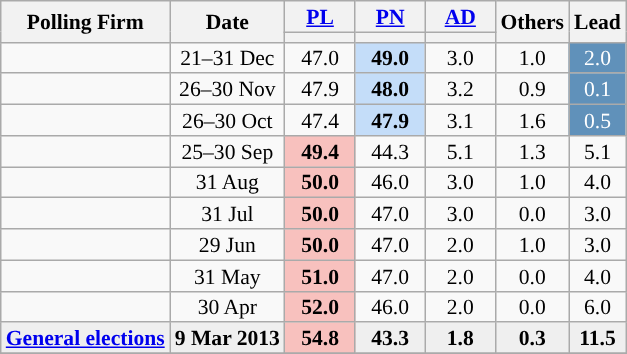<table class="wikitable sortable" style="text-align:center;font-size:90%;line-height:14px;">
<tr>
<th rowspan="2">Polling Firm</th>
<th rowspan="2">Date</th>
<th style="width:40px;"><a href='#'>PL</a></th>
<th style="width:40px;"><a href='#'>PN</a></th>
<th style="width:40px;"><a href='#'>AD</a></th>
<th style="width:40px;" rowspan="2">Others</th>
<th style="width:30px;" rowspan="2">Lead</th>
</tr>
<tr>
<th style="background:"></th>
<th style="background:"></th>
<th style="background:"></th>
</tr>
<tr>
<td></td>
<td>21–31 Dec</td>
<td>47.0</td>
<td style="background:#C4DDF9"><strong>49.0</strong></td>
<td>3.0</td>
<td>1.0</td>
<td style="background:#6091BA; color:white;">2.0</td>
</tr>
<tr>
<td></td>
<td>26–30 Nov</td>
<td>47.9</td>
<td style="background:#C4DDF9"><strong>48.0</strong></td>
<td>3.2</td>
<td>0.9</td>
<td style="background:#6091BA; color:white;">0.1</td>
</tr>
<tr>
<td></td>
<td>26–30 Oct</td>
<td>47.4</td>
<td style="background:#C4DDF9"><strong>47.9</strong></td>
<td>3.1</td>
<td>1.6</td>
<td style="background:#6091BA; color:white;">0.5</td>
</tr>
<tr>
<td></td>
<td>25–30 Sep</td>
<td style="background:#F8C1BE"><strong>49.4</strong></td>
<td>44.3</td>
<td>5.1</td>
<td>1.3</td>
<td style="background:">5.1</td>
</tr>
<tr>
<td></td>
<td>31 Aug</td>
<td style="background:#F8C1BE"><strong>50.0</strong></td>
<td>46.0</td>
<td>3.0</td>
<td>1.0</td>
<td style="background:">4.0</td>
</tr>
<tr>
<td></td>
<td>31 Jul</td>
<td style="background:#F8C1BE"><strong>50.0</strong></td>
<td>47.0</td>
<td>3.0</td>
<td>0.0</td>
<td style="background:">3.0</td>
</tr>
<tr>
<td></td>
<td>29 Jun</td>
<td style="background:#F8C1BE"><strong>50.0</strong></td>
<td>47.0</td>
<td>2.0</td>
<td>1.0</td>
<td style="background:">3.0</td>
</tr>
<tr>
<td></td>
<td>31 May</td>
<td style="background:#F8C1BE"><strong>51.0</strong></td>
<td>47.0</td>
<td>2.0</td>
<td>0.0</td>
<td style="background:">4.0</td>
</tr>
<tr>
<td></td>
<td>30 Apr</td>
<td style="background:#F8C1BE"><strong>52.0</strong></td>
<td>46.0</td>
<td>2.0</td>
<td>0.0</td>
<td style="background:">6.0</td>
</tr>
<tr style="background:#EFEFEF; font-weight:bold;">
<td><a href='#'>General elections</a></td>
<td>9 Mar 2013</td>
<td style="background:#F8C1BE">54.8</td>
<td>43.3</td>
<td>1.8</td>
<td>0.3</td>
<td style="background:">11.5</td>
</tr>
<tr>
</tr>
</table>
